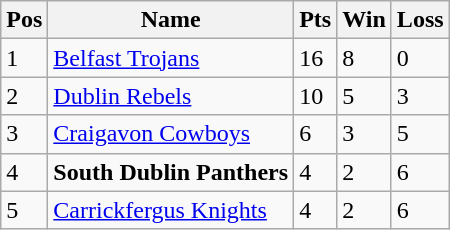<table class="wikitable">
<tr>
<th>Pos</th>
<th>Name</th>
<th>Pts</th>
<th>Win</th>
<th>Loss</th>
</tr>
<tr>
<td>1</td>
<td><a href='#'>Belfast Trojans</a></td>
<td>16</td>
<td>8</td>
<td>0</td>
</tr>
<tr>
<td>2</td>
<td><a href='#'>Dublin Rebels</a></td>
<td>10</td>
<td>5</td>
<td>3</td>
</tr>
<tr>
<td>3</td>
<td><a href='#'>Craigavon Cowboys</a></td>
<td>6</td>
<td>3</td>
<td>5</td>
</tr>
<tr>
<td>4</td>
<td><strong>South Dublin Panthers</strong></td>
<td>4</td>
<td>2</td>
<td>6</td>
</tr>
<tr>
<td>5</td>
<td><a href='#'>Carrickfergus Knights</a></td>
<td>4</td>
<td>2</td>
<td>6</td>
</tr>
</table>
